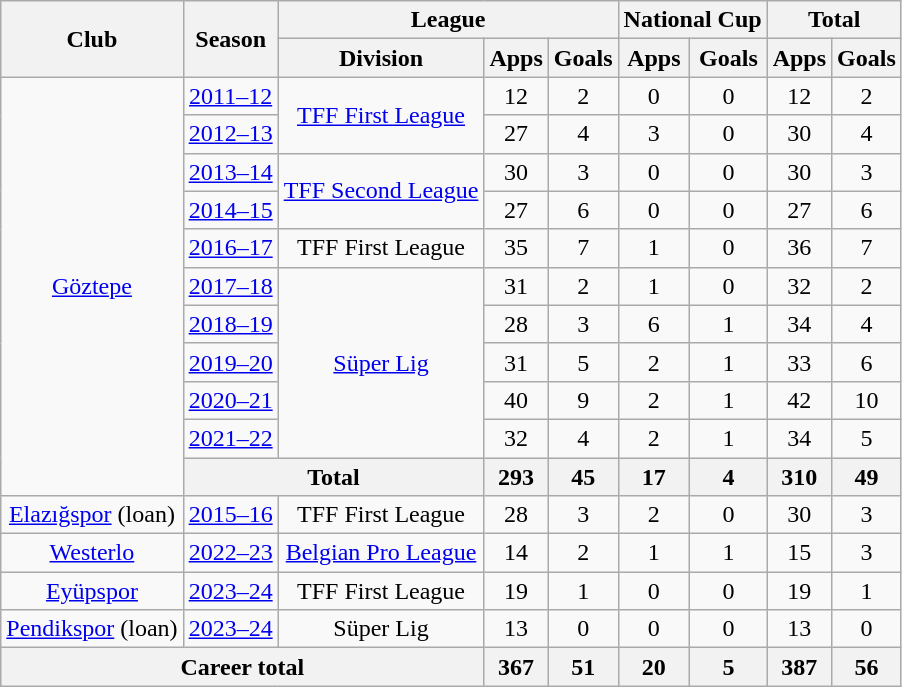<table class="wikitable" style="font-size:100%; text-align: center">
<tr>
<th rowspan=2>Club</th>
<th rowspan=2>Season</th>
<th colspan=3>League</th>
<th colspan=2>National Cup</th>
<th colspan="2">Total</th>
</tr>
<tr>
<th>Division</th>
<th>Apps</th>
<th>Goals</th>
<th>Apps</th>
<th>Goals</th>
<th>Apps</th>
<th>Goals</th>
</tr>
<tr>
<td rowspan=11><a href='#'>Göztepe</a></td>
<td><a href='#'>2011–12</a></td>
<td rowspan=2><a href='#'>TFF First League</a></td>
<td>12</td>
<td>2</td>
<td>0</td>
<td>0</td>
<td>12</td>
<td>2</td>
</tr>
<tr>
<td><a href='#'>2012–13</a></td>
<td>27</td>
<td>4</td>
<td>3</td>
<td>0</td>
<td>30</td>
<td>4</td>
</tr>
<tr>
<td><a href='#'>2013–14</a></td>
<td rowspan=2><a href='#'>TFF Second League</a></td>
<td>30</td>
<td>3</td>
<td>0</td>
<td>0</td>
<td>30</td>
<td>3</td>
</tr>
<tr>
<td><a href='#'>2014–15</a></td>
<td>27</td>
<td>6</td>
<td>0</td>
<td>0</td>
<td>27</td>
<td>6</td>
</tr>
<tr>
<td><a href='#'>2016–17</a></td>
<td>TFF First League</td>
<td>35</td>
<td>7</td>
<td>1</td>
<td>0</td>
<td>36</td>
<td>7</td>
</tr>
<tr>
<td><a href='#'>2017–18</a></td>
<td rowspan=5><a href='#'>Süper Lig</a></td>
<td>31</td>
<td>2</td>
<td>1</td>
<td>0</td>
<td>32</td>
<td>2</td>
</tr>
<tr>
<td><a href='#'>2018–19</a></td>
<td>28</td>
<td>3</td>
<td>6</td>
<td>1</td>
<td>34</td>
<td>4</td>
</tr>
<tr>
<td><a href='#'>2019–20</a></td>
<td>31</td>
<td>5</td>
<td>2</td>
<td>1</td>
<td>33</td>
<td>6</td>
</tr>
<tr>
<td><a href='#'>2020–21</a></td>
<td>40</td>
<td>9</td>
<td>2</td>
<td>1</td>
<td>42</td>
<td>10</td>
</tr>
<tr>
<td><a href='#'>2021–22</a></td>
<td>32</td>
<td>4</td>
<td>2</td>
<td>1</td>
<td>34</td>
<td>5</td>
</tr>
<tr>
<th colspan=2>Total</th>
<th>293</th>
<th>45</th>
<th>17</th>
<th>4</th>
<th>310</th>
<th>49</th>
</tr>
<tr>
<td><a href='#'>Elazığspor</a> (loan)</td>
<td><a href='#'>2015–16</a></td>
<td>TFF First League</td>
<td>28</td>
<td>3</td>
<td>2</td>
<td>0</td>
<td>30</td>
<td>3</td>
</tr>
<tr>
<td><a href='#'>Westerlo</a></td>
<td><a href='#'>2022–23</a></td>
<td><a href='#'>Belgian Pro League</a></td>
<td>14</td>
<td>2</td>
<td>1</td>
<td>1</td>
<td>15</td>
<td>3</td>
</tr>
<tr>
<td><a href='#'>Eyüpspor</a></td>
<td><a href='#'>2023–24</a></td>
<td>TFF First League</td>
<td>19</td>
<td>1</td>
<td>0</td>
<td>0</td>
<td>19</td>
<td>1</td>
</tr>
<tr>
<td><a href='#'>Pendikspor</a> (loan)</td>
<td><a href='#'>2023–24</a></td>
<td>Süper Lig</td>
<td>13</td>
<td>0</td>
<td>0</td>
<td>0</td>
<td>13</td>
<td>0</td>
</tr>
<tr>
<th colspan="3">Career total</th>
<th>367</th>
<th>51</th>
<th>20</th>
<th>5</th>
<th>387</th>
<th>56</th>
</tr>
</table>
